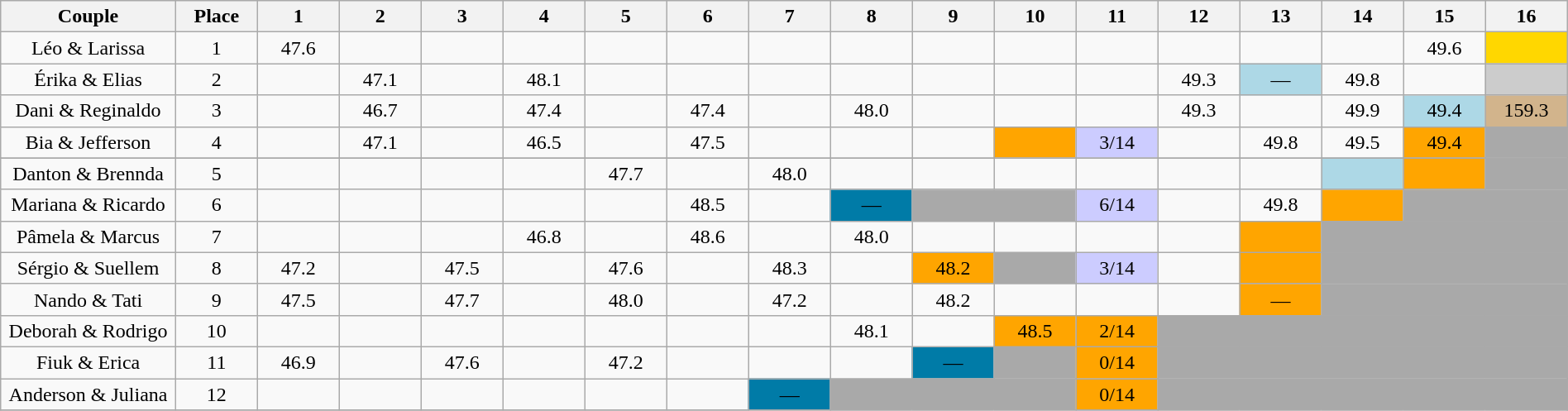<table class="wikitable sortable"  style="margin:auto; text-align:center; white-space:nowrap; width:100%;">
<tr>
<th width="10.0%">Couple</th>
<th width="05.0%">Place</th>
<th width="05.0%">1</th>
<th width="05.0%">2</th>
<th width="05.0%">3</th>
<th width="05.0%">4</th>
<th width="05.0%">5</th>
<th width="05.0%">6</th>
<th width="05.0%">7</th>
<th width="05.0%">8</th>
<th width="05.0%">9</th>
<th width="05.0%">10</th>
<th width="05.0%">11</th>
<th width="05.0%">12</th>
<th width="05.0%">13</th>
<th width="05.0%">14</th>
<th width="05.0%">15</th>
<th width="05.0%">16</th>
</tr>
<tr>
<td>Léo & Larissa</td>
<td>1</td>
<td>47.6</td>
<td></td>
<td></td>
<td></td>
<td></td>
<td></td>
<td></td>
<td></td>
<td></td>
<td></td>
<td></td>
<td></td>
<td></td>
<td></td>
<td>49.6</td>
<td bgcolor=FFD700></td>
</tr>
<tr>
<td>Érika & Elias</td>
<td>2</td>
<td></td>
<td>47.1</td>
<td></td>
<td>48.1</td>
<td></td>
<td></td>
<td></td>
<td></td>
<td></td>
<td></td>
<td></td>
<td>49.3</td>
<td bgcolor=ADD8E6>—</td>
<td>49.8</td>
<td></td>
<td bgcolor=CCCCCC></td>
</tr>
<tr>
<td>Dani & Reginaldo</td>
<td>3</td>
<td></td>
<td>46.7</td>
<td></td>
<td>47.4</td>
<td></td>
<td>47.4</td>
<td></td>
<td>48.0</td>
<td></td>
<td></td>
<td></td>
<td>49.3</td>
<td></td>
<td>49.9</td>
<td bgcolor=ADD8E6>49.4</td>
<td bgcolor=D2B48C>159.3</td>
</tr>
<tr>
<td>Bia & Jefferson</td>
<td>4</td>
<td></td>
<td>47.1</td>
<td></td>
<td>46.5</td>
<td></td>
<td>47.5</td>
<td></td>
<td></td>
<td></td>
<td bgcolor=FFA500></td>
<td bgcolor=CCCCFF>3/14</td>
<td></td>
<td>49.8</td>
<td>49.5</td>
<td bgcolor=FFA500>49.4</td>
<td bgcolor=A9A9A9></td>
</tr>
<tr>
</tr>
<tr>
<td>Danton & Brennda</td>
<td>5</td>
<td></td>
<td></td>
<td></td>
<td></td>
<td>47.7</td>
<td></td>
<td>48.0</td>
<td></td>
<td></td>
<td></td>
<td></td>
<td></td>
<td></td>
<td bgcolor=ADD8E6></td>
<td bgcolor=FFA500></td>
<td bgcolor=A9A9A9></td>
</tr>
<tr>
<td>Mariana & Ricardo</td>
<td>6</td>
<td></td>
<td></td>
<td></td>
<td></td>
<td></td>
<td>48.5</td>
<td></td>
<td bgcolor=007BA7>—</td>
<td bgcolor=A9A9A9 colspan=2></td>
<td bgcolor=CCCCFF>6/14</td>
<td></td>
<td>49.8</td>
<td bgcolor=FFA500></td>
<td bgcolor=A9A9A9 colspan=2></td>
</tr>
<tr>
<td>Pâmela & Marcus</td>
<td>7</td>
<td></td>
<td></td>
<td></td>
<td>46.8</td>
<td></td>
<td>48.6</td>
<td></td>
<td>48.0</td>
<td></td>
<td></td>
<td></td>
<td></td>
<td bgcolor=FFA500></td>
<td bgcolor=A9A9A9 colspan=3></td>
</tr>
<tr>
<td>Sérgio & Suellem</td>
<td>8</td>
<td>47.2</td>
<td></td>
<td>47.5</td>
<td></td>
<td>47.6</td>
<td></td>
<td>48.3</td>
<td></td>
<td bgcolor=FFA500>48.2</td>
<td bgcolor=A9A9A9></td>
<td bgcolor=CCCCFF>3/14</td>
<td></td>
<td bgcolor=FFA500></td>
<td bgcolor=A9A9A9 colspan=3></td>
</tr>
<tr>
<td>Nando & Tati</td>
<td>9</td>
<td>47.5</td>
<td></td>
<td>47.7</td>
<td></td>
<td>48.0</td>
<td></td>
<td>47.2</td>
<td></td>
<td>48.2</td>
<td></td>
<td></td>
<td></td>
<td bgcolor=FFA500>—</td>
<td bgcolor=A9A9A9 colspan=3></td>
</tr>
<tr>
<td>Deborah & Rodrigo</td>
<td>10</td>
<td></td>
<td></td>
<td></td>
<td></td>
<td></td>
<td></td>
<td></td>
<td>48.1</td>
<td></td>
<td bgcolor=FFA500>48.5</td>
<td bgcolor=FFA500>2/14</td>
<td bgcolor=A9A9A9 colspan=5></td>
</tr>
<tr>
<td>Fiuk & Erica</td>
<td>11</td>
<td>46.9</td>
<td></td>
<td>47.6</td>
<td></td>
<td>47.2</td>
<td></td>
<td></td>
<td></td>
<td bgcolor=007BA7>—</td>
<td bgcolor=A9A9A9></td>
<td bgcolor=FFA500>0/14</td>
<td bgcolor=A9A9A9 colspan=5></td>
</tr>
<tr>
<td>Anderson & Juliana</td>
<td>12</td>
<td></td>
<td></td>
<td></td>
<td></td>
<td></td>
<td></td>
<td bgcolor=007BA7>—</td>
<td bgcolor=A9A9A9 colspan=3></td>
<td bgcolor=FFA500>0/14</td>
<td bgcolor=A9A9A9 colspan=5></td>
</tr>
<tr>
</tr>
</table>
